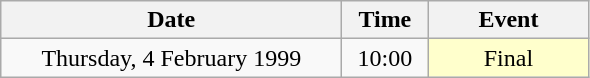<table class = "wikitable" style="text-align:center;">
<tr>
<th width=220>Date</th>
<th width=50>Time</th>
<th width=100>Event</th>
</tr>
<tr>
<td>Thursday, 4 February 1999</td>
<td>10:00</td>
<td bgcolor=ffffcc>Final</td>
</tr>
</table>
